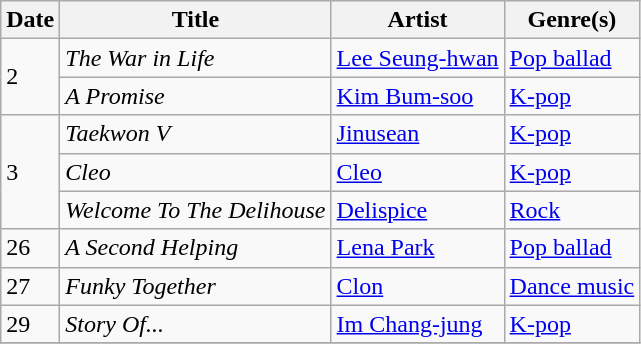<table class="wikitable" style="text-align: left;">
<tr>
<th>Date</th>
<th>Title</th>
<th>Artist</th>
<th>Genre(s)</th>
</tr>
<tr>
<td rowspan="2">2</td>
<td><em>The War in Life</em></td>
<td><a href='#'>Lee Seung-hwan</a></td>
<td><a href='#'>Pop ballad</a></td>
</tr>
<tr>
<td><em>A Promise</em></td>
<td><a href='#'>Kim Bum-soo</a></td>
<td><a href='#'>K-pop</a></td>
</tr>
<tr>
<td rowspan="3">3</td>
<td><em>Taekwon V</em></td>
<td><a href='#'>Jinusean</a></td>
<td><a href='#'>K-pop</a></td>
</tr>
<tr>
<td><em>Cleo</em></td>
<td><a href='#'>Cleo</a></td>
<td><a href='#'>K-pop</a></td>
</tr>
<tr>
<td><em>Welcome To The Delihouse</em></td>
<td><a href='#'>Delispice</a></td>
<td><a href='#'>Rock</a></td>
</tr>
<tr>
<td>26</td>
<td><em>A Second Helping</em></td>
<td><a href='#'>Lena Park</a></td>
<td><a href='#'>Pop ballad</a></td>
</tr>
<tr>
<td>27</td>
<td><em>Funky Together</em></td>
<td><a href='#'>Clon</a></td>
<td><a href='#'>Dance music</a></td>
</tr>
<tr>
<td>29</td>
<td><em>Story Of...</em></td>
<td><a href='#'>Im Chang-jung</a></td>
<td><a href='#'>K-pop</a></td>
</tr>
<tr>
</tr>
</table>
